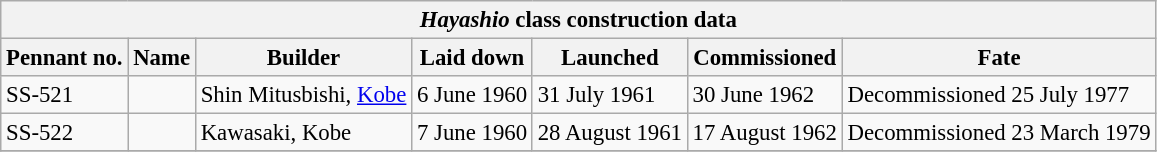<table class="wikitable" style="font-size:95%;">
<tr>
<th colspan="7"><em>Hayashio</em> class construction data</th>
</tr>
<tr>
<th scope="col">Pennant no.</th>
<th scope="col">Name</th>
<th scope="col">Builder</th>
<th scope="col">Laid down</th>
<th scope="col">Launched</th>
<th scope="col">Commissioned</th>
<th scope="col">Fate</th>
</tr>
<tr>
<td scope="row">SS-521</td>
<td></td>
<td>Shin Mitusbishi, <a href='#'>Kobe</a></td>
<td>6 June 1960</td>
<td>31 July 1961</td>
<td>30 June 1962</td>
<td>Decommissioned 25 July 1977</td>
</tr>
<tr>
<td scope="row">SS-522</td>
<td></td>
<td>Kawasaki, Kobe</td>
<td>7 June 1960</td>
<td>28 August 1961</td>
<td>17 August 1962</td>
<td>Decommissioned 23 March 1979</td>
</tr>
<tr>
</tr>
</table>
